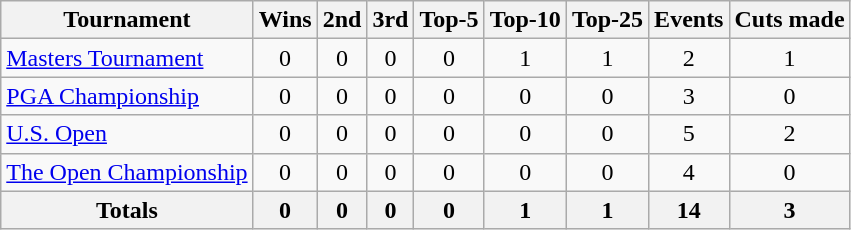<table class=wikitable style=text-align:center>
<tr>
<th>Tournament</th>
<th>Wins</th>
<th>2nd</th>
<th>3rd</th>
<th>Top-5</th>
<th>Top-10</th>
<th>Top-25</th>
<th>Events</th>
<th>Cuts made</th>
</tr>
<tr>
<td align=left><a href='#'>Masters Tournament</a></td>
<td>0</td>
<td>0</td>
<td>0</td>
<td>0</td>
<td>1</td>
<td>1</td>
<td>2</td>
<td>1</td>
</tr>
<tr>
<td align=left><a href='#'>PGA Championship</a></td>
<td>0</td>
<td>0</td>
<td>0</td>
<td>0</td>
<td>0</td>
<td>0</td>
<td>3</td>
<td>0</td>
</tr>
<tr>
<td align=left><a href='#'>U.S. Open</a></td>
<td>0</td>
<td>0</td>
<td>0</td>
<td>0</td>
<td>0</td>
<td>0</td>
<td>5</td>
<td>2</td>
</tr>
<tr>
<td align=left><a href='#'>The Open Championship</a></td>
<td>0</td>
<td>0</td>
<td>0</td>
<td>0</td>
<td>0</td>
<td>0</td>
<td>4</td>
<td>0</td>
</tr>
<tr>
<th>Totals</th>
<th>0</th>
<th>0</th>
<th>0</th>
<th>0</th>
<th>1</th>
<th>1</th>
<th>14</th>
<th>3</th>
</tr>
</table>
